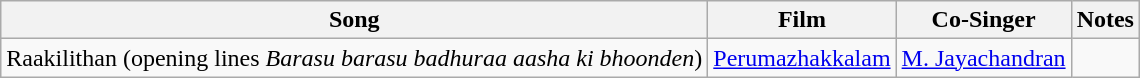<table class="wikitable">
<tr>
<th>Song</th>
<th>Film</th>
<th>Co-Singer</th>
<th>Notes</th>
</tr>
<tr>
<td>Raakilithan (opening lines <em>Barasu barasu badhuraa aasha ki bhoonden</em>)</td>
<td><a href='#'>Perumazhakkalam</a></td>
<td><a href='#'>M. Jayachandran</a></td>
<td></td>
</tr>
</table>
